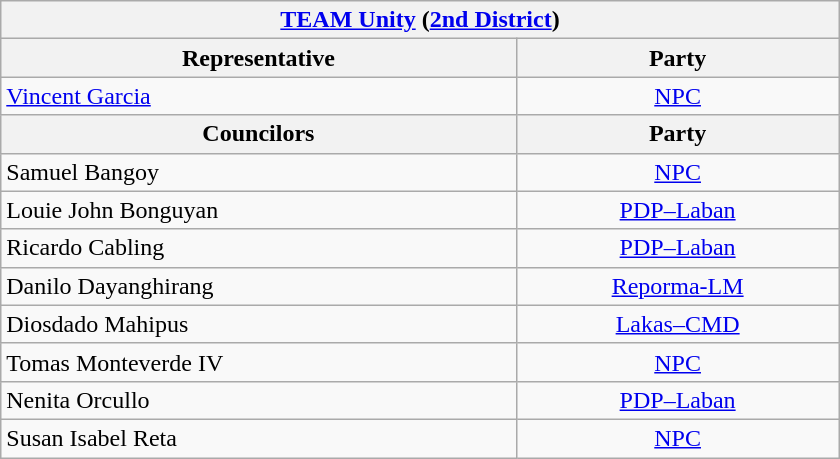<table class="wikitable" style="width:35em">
<tr>
<th colspan=2><a href='#'>TEAM Unity</a> (<a href='#'>2nd District</a>)</th>
</tr>
<tr>
<th>Representative</th>
<th>Party</th>
</tr>
<tr>
<td><a href='#'>Vincent Garcia</a></td>
<td align="center"><a href='#'>NPC</a></td>
</tr>
<tr>
<th>Councilors</th>
<th>Party</th>
</tr>
<tr>
<td>Samuel Bangoy</td>
<td align="center"><a href='#'>NPC</a></td>
</tr>
<tr>
<td>Louie John Bonguyan</td>
<td align="center"><a href='#'>PDP–Laban</a></td>
</tr>
<tr>
<td>Ricardo Cabling</td>
<td align="center"><a href='#'>PDP–Laban</a></td>
</tr>
<tr>
<td>Danilo Dayanghirang</td>
<td align="center"><a href='#'>Reporma-LM</a></td>
</tr>
<tr>
<td>Diosdado Mahipus</td>
<td align="center"><a href='#'>Lakas–CMD</a></td>
</tr>
<tr>
<td>Tomas Monteverde IV</td>
<td align="center"><a href='#'>NPC</a></td>
</tr>
<tr>
<td>Nenita Orcullo</td>
<td align="center"><a href='#'>PDP–Laban</a></td>
</tr>
<tr>
<td>Susan Isabel Reta</td>
<td align="center"><a href='#'>NPC</a></td>
</tr>
</table>
